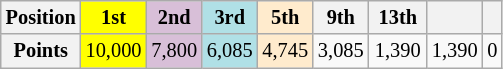<table class="wikitable" style="font-size:85%; text-align:center">
<tr>
<th>Position</th>
<th style="background:yellow;"> 1st </th>
<th style="background:thistle;"> 2nd </th>
<th style="background:#b0e0e6;"> 3rd </th>
<th style="background:#ffebcd;"> 5th </th>
<th> 9th </th>
<th> 13th </th>
<th>  </th>
<th>  </th>
</tr>
<tr>
<th>Points</th>
<td style="background:yellow;">10,000</td>
<td style="background:thistle;">7,800</td>
<td style="background:#b0e0e6;">6,085</td>
<td style="background:#ffebcd;">4,745</td>
<td>3,085</td>
<td>1,390</td>
<td>1,390</td>
<td>0</td>
</tr>
</table>
